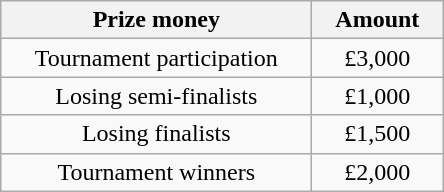<table class="wikitable" style="text-align:center;">
<tr>
<th width=200>Prize money</th>
<th width=80>Amount</th>
</tr>
<tr>
<td>Tournament participation</td>
<td>£3,000</td>
</tr>
<tr>
<td>Losing semi-finalists</td>
<td>£1,000</td>
</tr>
<tr>
<td>Losing finalists</td>
<td>£1,500</td>
</tr>
<tr>
<td>Tournament winners</td>
<td>£2,000</td>
</tr>
</table>
